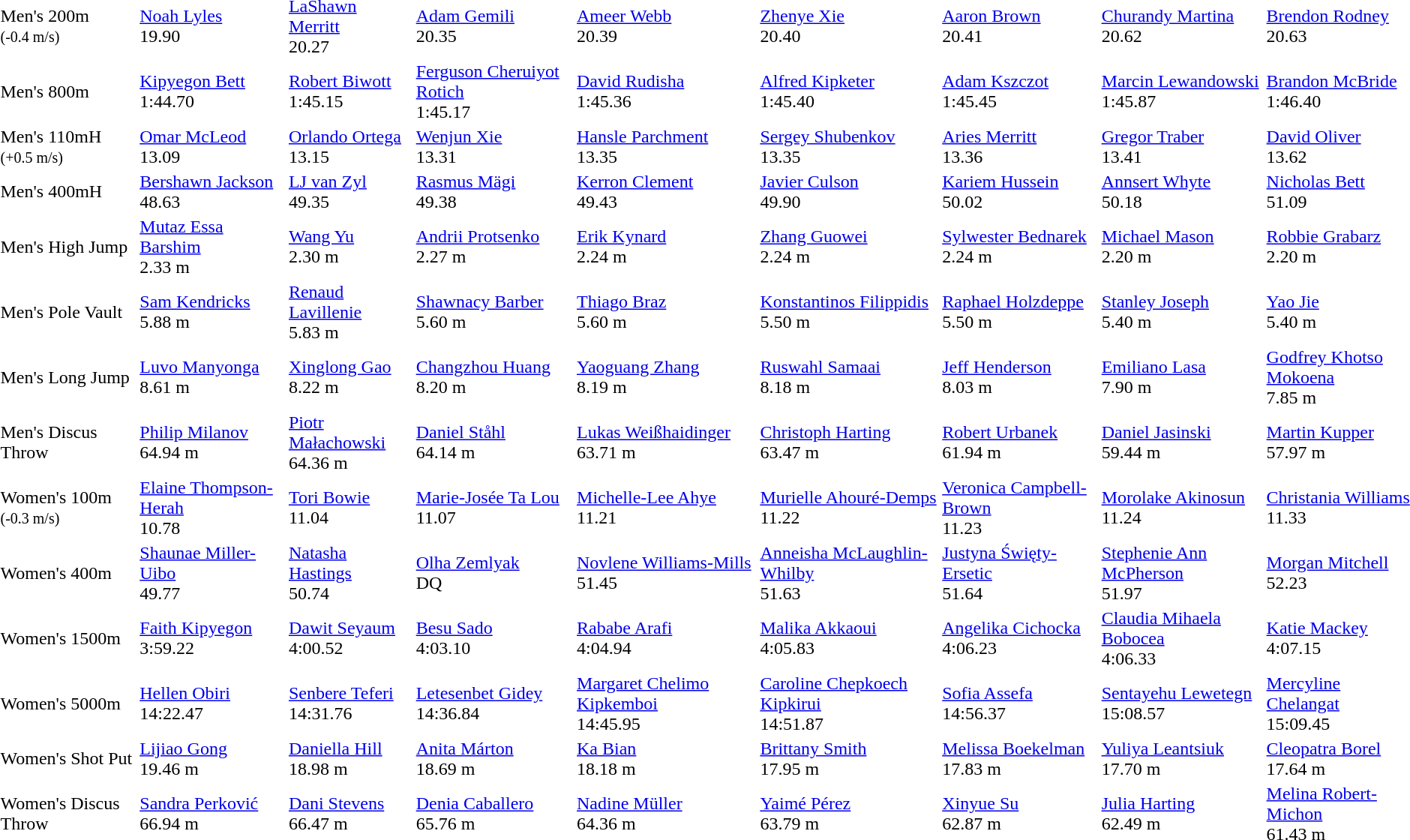<table>
<tr>
<td>Men's 200m<br><small>(-0.4 m/s)</small></td>
<td><a href='#'>Noah Lyles</a><br>  19.90</td>
<td><a href='#'>LaShawn Merritt</a><br>  20.27</td>
<td><a href='#'>Adam Gemili</a><br>  20.35</td>
<td><a href='#'>Ameer Webb</a><br>  20.39</td>
<td><a href='#'>Zhenye Xie</a><br>  20.40</td>
<td><a href='#'>Aaron Brown</a><br>  20.41</td>
<td><a href='#'>Churandy Martina</a><br>  20.62</td>
<td><a href='#'>Brendon Rodney</a><br>  20.63</td>
</tr>
<tr>
<td>Men's 800m</td>
<td><a href='#'>Kipyegon Bett</a><br>  1:44.70</td>
<td><a href='#'>Robert Biwott</a><br>  1:45.15</td>
<td><a href='#'>Ferguson Cheruiyot Rotich</a><br>  1:45.17</td>
<td><a href='#'>David Rudisha</a><br>  1:45.36</td>
<td><a href='#'>Alfred Kipketer</a><br>  1:45.40</td>
<td><a href='#'>Adam Kszczot</a><br>  1:45.45</td>
<td><a href='#'>Marcin Lewandowski</a><br>  1:45.87</td>
<td><a href='#'>Brandon McBride</a><br>  1:46.40</td>
</tr>
<tr>
<td>Men's 110mH<br><small>(+0.5 m/s)</small></td>
<td><a href='#'>Omar McLeod</a><br>  13.09</td>
<td><a href='#'>Orlando Ortega</a><br>  13.15</td>
<td><a href='#'>Wenjun Xie</a><br>  13.31</td>
<td><a href='#'>Hansle Parchment</a><br>  13.35</td>
<td><a href='#'>Sergey Shubenkov</a><br>  13.35</td>
<td><a href='#'>Aries Merritt</a><br>  13.36</td>
<td><a href='#'>Gregor Traber</a><br>  13.41</td>
<td><a href='#'>David Oliver</a><br>  13.62</td>
</tr>
<tr>
<td>Men's 400mH</td>
<td><a href='#'>Bershawn Jackson</a><br>  48.63</td>
<td><a href='#'>LJ van Zyl</a><br>  49.35</td>
<td><a href='#'>Rasmus Mägi</a><br>  49.38</td>
<td><a href='#'>Kerron Clement</a><br>  49.43</td>
<td><a href='#'>Javier Culson</a><br>  49.90</td>
<td><a href='#'>Kariem Hussein</a><br>  50.02</td>
<td><a href='#'>Annsert Whyte</a><br>  50.18</td>
<td><a href='#'>Nicholas Bett</a><br>  51.09</td>
</tr>
<tr>
<td>Men's High Jump</td>
<td><a href='#'>Mutaz Essa Barshim</a><br>  2.33 m</td>
<td><a href='#'>Wang Yu</a><br>  2.30 m</td>
<td><a href='#'>Andrii Protsenko</a><br>  2.27 m</td>
<td><a href='#'>Erik Kynard</a><br>  2.24 m</td>
<td><a href='#'>Zhang Guowei</a><br>  2.24 m</td>
<td><a href='#'>Sylwester Bednarek</a><br>  2.24 m</td>
<td><a href='#'>Michael Mason</a><br>  2.20 m</td>
<td><a href='#'>Robbie Grabarz</a><br>  2.20 m</td>
</tr>
<tr>
<td>Men's Pole Vault</td>
<td><a href='#'>Sam Kendricks</a><br>  5.88 m</td>
<td><a href='#'>Renaud Lavillenie</a><br>  5.83 m</td>
<td><a href='#'>Shawnacy Barber</a><br>  5.60 m</td>
<td><a href='#'>Thiago Braz</a><br>  5.60 m</td>
<td><a href='#'>Konstantinos Filippidis</a><br>  5.50 m</td>
<td><a href='#'>Raphael Holzdeppe</a><br>  5.50 m</td>
<td><a href='#'>Stanley Joseph</a><br>  5.40 m</td>
<td><a href='#'>Yao Jie</a><br>  5.40 m</td>
</tr>
<tr>
<td>Men's Long Jump</td>
<td><a href='#'>Luvo Manyonga</a><br>  8.61 m</td>
<td><a href='#'>Xinglong Gao</a><br>  8.22 m</td>
<td><a href='#'>Changzhou Huang</a><br>  8.20 m</td>
<td><a href='#'>Yaoguang Zhang</a><br>  8.19 m</td>
<td><a href='#'>Ruswahl Samaai</a><br>  8.18 m</td>
<td><a href='#'>Jeff Henderson</a><br>  8.03 m</td>
<td><a href='#'>Emiliano Lasa</a><br>  7.90 m</td>
<td><a href='#'>Godfrey Khotso Mokoena</a><br>  7.85 m</td>
</tr>
<tr>
<td>Men's Discus Throw</td>
<td><a href='#'>Philip Milanov</a><br>  64.94 m</td>
<td><a href='#'>Piotr Małachowski</a><br>  64.36 m</td>
<td><a href='#'>Daniel Ståhl</a><br>  64.14 m</td>
<td><a href='#'>Lukas Weißhaidinger</a><br>  63.71 m</td>
<td><a href='#'>Christoph Harting</a><br>  63.47 m</td>
<td><a href='#'>Robert Urbanek</a><br>  61.94 m</td>
<td><a href='#'>Daniel Jasinski</a><br>  59.44 m</td>
<td><a href='#'>Martin Kupper</a><br>  57.97 m</td>
</tr>
<tr>
<td>Women's 100m<br><small>(-0.3 m/s)</small></td>
<td><a href='#'>Elaine Thompson-Herah</a><br>  10.78</td>
<td><a href='#'>Tori Bowie</a><br>  11.04</td>
<td><a href='#'>Marie-Josée Ta Lou</a><br>  11.07</td>
<td><a href='#'>Michelle-Lee Ahye</a><br>  11.21</td>
<td><a href='#'>Murielle Ahouré-Demps</a><br>  11.22</td>
<td><a href='#'>Veronica Campbell-Brown</a><br>  11.23</td>
<td><a href='#'>Morolake Akinosun</a><br>  11.24</td>
<td><a href='#'>Christania Williams</a><br>  11.33</td>
</tr>
<tr>
<td>Women's 400m</td>
<td><a href='#'>Shaunae Miller-Uibo</a><br>  49.77</td>
<td><a href='#'>Natasha Hastings</a><br>  50.74</td>
<td><a href='#'>Olha Zemlyak</a><br>  DQ</td>
<td><a href='#'>Novlene Williams-Mills</a><br>  51.45</td>
<td><a href='#'>Anneisha McLaughlin-Whilby</a><br>  51.63</td>
<td><a href='#'>Justyna Święty-Ersetic</a><br>  51.64</td>
<td><a href='#'>Stephenie Ann McPherson</a><br>  51.97</td>
<td><a href='#'>Morgan Mitchell</a><br>  52.23</td>
</tr>
<tr>
<td>Women's 1500m</td>
<td><a href='#'>Faith Kipyegon</a><br>  3:59.22</td>
<td><a href='#'>Dawit Seyaum</a><br>  4:00.52</td>
<td><a href='#'>Besu Sado</a><br>  4:03.10</td>
<td><a href='#'>Rababe Arafi</a><br>  4:04.94</td>
<td><a href='#'>Malika Akkaoui</a><br>  4:05.83</td>
<td><a href='#'>Angelika Cichocka</a><br>  4:06.23</td>
<td><a href='#'>Claudia Mihaela Bobocea</a><br>  4:06.33</td>
<td><a href='#'>Katie Mackey</a><br>  4:07.15</td>
</tr>
<tr>
<td>Women's 5000m</td>
<td><a href='#'>Hellen Obiri</a><br>  14:22.47</td>
<td><a href='#'>Senbere Teferi</a><br>  14:31.76</td>
<td><a href='#'>Letesenbet Gidey</a><br>  14:36.84</td>
<td><a href='#'>Margaret Chelimo Kipkemboi</a><br>  14:45.95</td>
<td><a href='#'>Caroline Chepkoech Kipkirui</a><br>  14:51.87</td>
<td><a href='#'>Sofia Assefa</a><br>  14:56.37</td>
<td><a href='#'>Sentayehu Lewetegn</a><br>  15:08.57</td>
<td><a href='#'>Mercyline Chelangat</a><br>  15:09.45</td>
</tr>
<tr>
<td>Women's Shot Put</td>
<td><a href='#'>Lijiao Gong</a><br>  19.46 m</td>
<td><a href='#'>Daniella Hill</a><br>  18.98 m</td>
<td><a href='#'>Anita Márton</a><br>  18.69 m</td>
<td><a href='#'>Ka Bian</a><br>  18.18 m</td>
<td><a href='#'>Brittany Smith</a><br>  17.95 m</td>
<td><a href='#'>Melissa Boekelman</a><br>  17.83 m</td>
<td><a href='#'>Yuliya Leantsiuk</a><br>  17.70 m</td>
<td><a href='#'>Cleopatra Borel</a><br>  17.64 m</td>
</tr>
<tr>
<td>Women's Discus Throw</td>
<td><a href='#'>Sandra Perković</a><br>  66.94 m</td>
<td><a href='#'>Dani Stevens</a><br>  66.47 m</td>
<td><a href='#'>Denia Caballero</a><br>  65.76 m</td>
<td><a href='#'>Nadine Müller</a><br>  64.36 m</td>
<td><a href='#'>Yaimé Pérez</a><br>  63.79 m</td>
<td><a href='#'>Xinyue Su</a><br>  62.87 m</td>
<td><a href='#'>Julia Harting</a><br>  62.49 m</td>
<td><a href='#'>Melina Robert-Michon</a><br>  61.43 m</td>
</tr>
</table>
